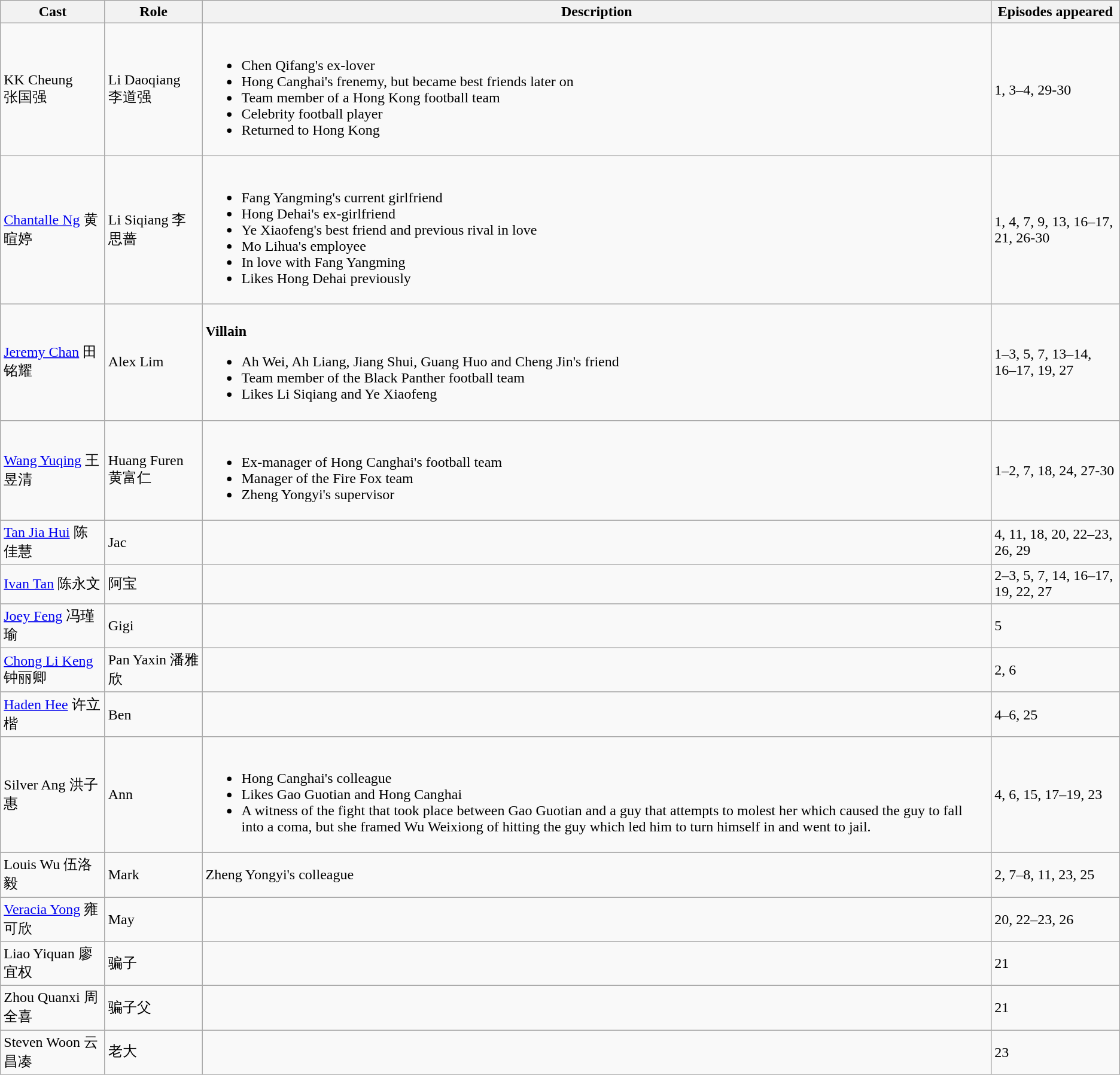<table class="wikitable">
<tr>
<th>Cast</th>
<th>Role</th>
<th>Description</th>
<th>Episodes appeared</th>
</tr>
<tr>
<td>KK Cheung <br> 张国强</td>
<td>Li Daoqiang <br> 李道强</td>
<td><br><ul><li>Chen Qifang's ex-lover</li><li>Hong Canghai's frenemy, but became best friends later on</li><li>Team member of a Hong Kong football team</li><li>Celebrity football player</li><li>Returned to Hong Kong</li></ul></td>
<td>1, 3–4, 29-30</td>
</tr>
<tr>
<td><a href='#'>Chantalle Ng</a> 黄暄婷</td>
<td>Li Siqiang 李思蔷</td>
<td><br><ul><li>Fang Yangming's current girlfriend</li><li>Hong Dehai's ex-girlfriend</li><li>Ye Xiaofeng's best friend and previous rival in love</li><li>Mo Lihua's employee</li><li>In love with Fang Yangming</li><li>Likes Hong Dehai previously</li></ul></td>
<td>1, 4, 7, 9, 13, 16–17, 21, 26-30</td>
</tr>
<tr>
<td><a href='#'>Jeremy Chan</a> 田铭耀</td>
<td>Alex Lim</td>
<td><br><strong>Villain</strong><ul><li>Ah Wei, Ah Liang, Jiang Shui, Guang Huo and Cheng Jin's friend</li><li>Team member of the Black Panther football team</li><li>Likes Li Siqiang and Ye Xiaofeng</li></ul></td>
<td>1–3, 5, 7, 13–14, 16–17, 19, 27</td>
</tr>
<tr>
<td><a href='#'>Wang Yuqing</a> 王昱清</td>
<td>Huang Furen 黄富仁</td>
<td><br><ul><li>Ex-manager of Hong Canghai's football team</li><li>Manager of the Fire Fox team</li><li>Zheng Yongyi's supervisor</li></ul></td>
<td>1–2, 7, 18, 24, 27-30</td>
</tr>
<tr>
<td><a href='#'>Tan Jia Hui</a> 陈佳慧</td>
<td>Jac</td>
<td></td>
<td>4, 11, 18, 20, 22–23, 26, 29</td>
</tr>
<tr>
<td><a href='#'>Ivan Tan</a> 陈永文</td>
<td>阿宝</td>
<td></td>
<td>2–3, 5, 7, 14, 16–17, 19, 22, 27</td>
</tr>
<tr>
<td><a href='#'>Joey Feng</a> 冯瑾瑜</td>
<td>Gigi</td>
<td></td>
<td>5</td>
</tr>
<tr>
<td><a href='#'>Chong Li Keng</a> 钟丽卿</td>
<td>Pan Yaxin 潘雅欣</td>
<td></td>
<td>2, 6</td>
</tr>
<tr>
<td><a href='#'>Haden Hee</a> 许立楷</td>
<td>Ben</td>
<td></td>
<td>4–6, 25</td>
</tr>
<tr>
<td>Silver Ang 洪子惠</td>
<td>Ann</td>
<td><br><ul><li>Hong Canghai's colleague</li><li>Likes Gao Guotian and Hong Canghai</li><li>A witness of the fight that took place between Gao Guotian and a guy that attempts to molest her which caused the guy to fall into a coma, but she framed Wu Weixiong of hitting the guy which led him to turn himself in and went to jail.</li></ul></td>
<td>4, 6, 15, 17–19, 23</td>
</tr>
<tr>
<td>Louis Wu 伍洛毅</td>
<td>Mark</td>
<td>Zheng Yongyi's colleague</td>
<td>2, 7–8, 11, 23, 25</td>
</tr>
<tr>
<td><a href='#'>Veracia Yong</a> 雍可欣</td>
<td>May</td>
<td></td>
<td>20, 22–23, 26</td>
</tr>
<tr>
<td>Liao Yiquan 廖宜权</td>
<td>骗子</td>
<td></td>
<td>21</td>
</tr>
<tr>
<td>Zhou Quanxi 周全喜</td>
<td>骗子父</td>
<td></td>
<td>21</td>
</tr>
<tr>
<td>Steven Woon 云昌凑</td>
<td>老大</td>
<td></td>
<td>23</td>
</tr>
</table>
